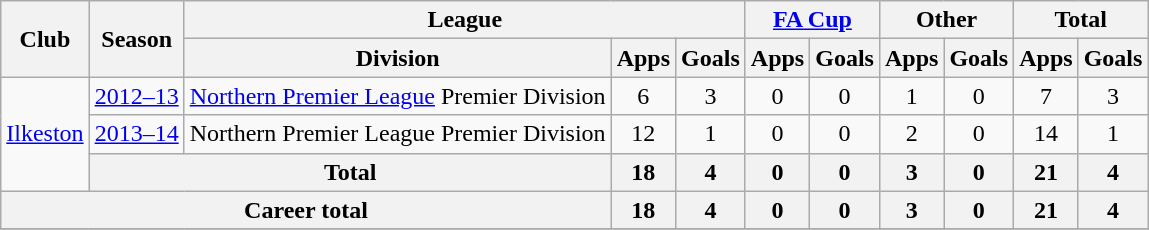<table class=wikitable style="text-align:center">
<tr>
<th rowspan="2">Club</th>
<th rowspan="2">Season</th>
<th colspan="3">League</th>
<th colspan="2"><a href='#'>FA Cup</a></th>
<th colspan="2">Other</th>
<th colspan="2">Total</th>
</tr>
<tr>
<th>Division</th>
<th>Apps</th>
<th>Goals</th>
<th>Apps</th>
<th>Goals</th>
<th>Apps</th>
<th>Goals</th>
<th>Apps</th>
<th>Goals</th>
</tr>
<tr>
<td rowspan="3"><a href='#'>Ilkeston</a></td>
<td><a href='#'>2012–13</a></td>
<td><a href='#'>Northern Premier League</a> Premier Division</td>
<td>6</td>
<td>3</td>
<td>0</td>
<td>0</td>
<td>1</td>
<td>0</td>
<td>7</td>
<td>3</td>
</tr>
<tr>
<td><a href='#'>2013–14</a></td>
<td>Northern Premier League Premier Division</td>
<td>12</td>
<td>1</td>
<td>0</td>
<td>0</td>
<td>2</td>
<td>0</td>
<td>14</td>
<td>1</td>
</tr>
<tr>
<th colspan="2">Total</th>
<th>18</th>
<th>4</th>
<th>0</th>
<th>0</th>
<th>3</th>
<th>0</th>
<th>21</th>
<th>4</th>
</tr>
<tr>
<th colspan="3">Career total</th>
<th>18</th>
<th>4</th>
<th>0</th>
<th>0</th>
<th>3</th>
<th>0</th>
<th>21</th>
<th>4</th>
</tr>
<tr>
</tr>
</table>
